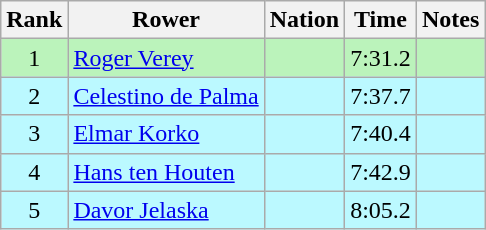<table class="wikitable sortable" style="text-align:center">
<tr>
<th>Rank</th>
<th>Rower</th>
<th>Nation</th>
<th>Time</th>
<th>Notes</th>
</tr>
<tr bgcolor=bbf3bb>
<td>1</td>
<td align=left><a href='#'>Roger Verey</a></td>
<td align=left></td>
<td>7:31.2</td>
<td></td>
</tr>
<tr bgcolor=bbf9ff>
<td>2</td>
<td align=left><a href='#'>Celestino de Palma</a></td>
<td align=left></td>
<td>7:37.7</td>
<td></td>
</tr>
<tr bgcolor=bbf9ff>
<td>3</td>
<td align=left><a href='#'>Elmar Korko</a></td>
<td align=left></td>
<td>7:40.4</td>
<td></td>
</tr>
<tr bgcolor=bbf9ff>
<td>4</td>
<td align=left><a href='#'>Hans ten Houten</a></td>
<td align=left></td>
<td>7:42.9</td>
<td></td>
</tr>
<tr bgcolor=bbf9ff>
<td>5</td>
<td align=left><a href='#'>Davor Jelaska</a></td>
<td align=left></td>
<td>8:05.2</td>
<td></td>
</tr>
</table>
